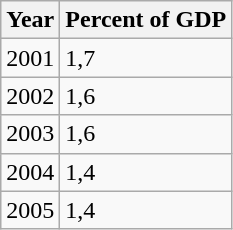<table class="wikitable" style="margin-bottom: 10px;">
<tr>
<th>Year<br></th>
<th>Percent of GDP<br></th>
</tr>
<tr>
<td>2001</td>
<td>1,7</td>
</tr>
<tr>
<td>2002</td>
<td>1,6</td>
</tr>
<tr>
<td>2003</td>
<td>1,6</td>
</tr>
<tr>
<td>2004</td>
<td>1,4</td>
</tr>
<tr>
<td>2005</td>
<td>1,4</td>
</tr>
</table>
